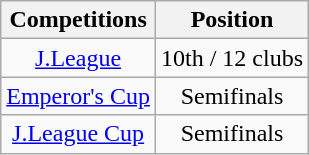<table class="wikitable" style="text-align:center;">
<tr>
<th>Competitions</th>
<th>Position</th>
</tr>
<tr>
<td><a href='#'>J.League</a></td>
<td>10th / 12 clubs</td>
</tr>
<tr>
<td><a href='#'>Emperor's Cup</a></td>
<td>Semifinals</td>
</tr>
<tr>
<td><a href='#'>J.League Cup</a></td>
<td>Semifinals</td>
</tr>
</table>
